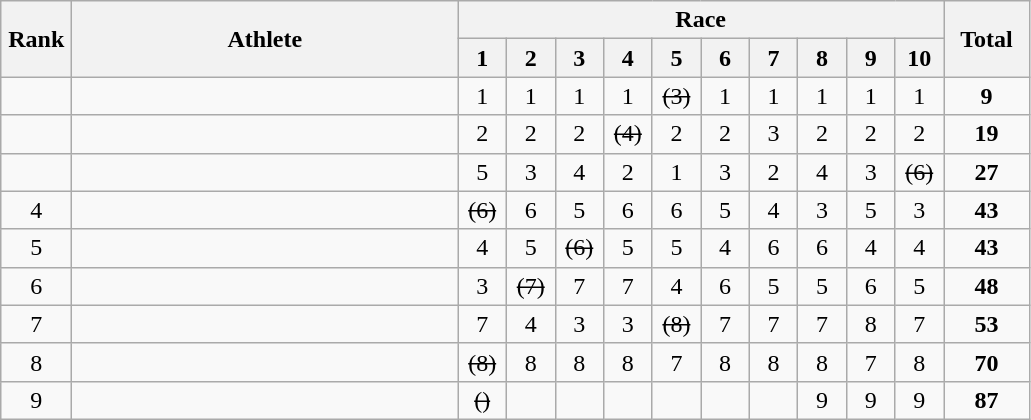<table class="wikitable" style="text-align:center">
<tr>
<th rowspan="2" width=40>Rank</th>
<th rowspan="2" width=250>Athlete</th>
<th colspan="10">Race</th>
<th rowspan="2" width=50>Total</th>
</tr>
<tr>
<th width=25>1</th>
<th width=25>2</th>
<th width=25>3</th>
<th width=25>4</th>
<th width=25>5</th>
<th width=25>6</th>
<th width=25>7</th>
<th width=25>8</th>
<th width=25>9</th>
<th width=25>10</th>
</tr>
<tr>
<td></td>
<td align=left></td>
<td>1</td>
<td>1</td>
<td>1</td>
<td>1</td>
<td><s>(3)</s></td>
<td>1</td>
<td>1</td>
<td>1</td>
<td>1</td>
<td>1</td>
<td><strong>9</strong></td>
</tr>
<tr>
<td></td>
<td align=left></td>
<td>2</td>
<td>2</td>
<td>2</td>
<td><s>(4)</s></td>
<td>2</td>
<td>2</td>
<td>3</td>
<td>2</td>
<td>2</td>
<td>2</td>
<td><strong>19</strong></td>
</tr>
<tr>
<td></td>
<td align=left></td>
<td>5</td>
<td>3</td>
<td>4</td>
<td>2</td>
<td>1</td>
<td>3</td>
<td>2</td>
<td>4</td>
<td>3</td>
<td><s>(6)</s></td>
<td><strong>27</strong></td>
</tr>
<tr>
<td>4</td>
<td align=left></td>
<td><s>(6)</s></td>
<td>6</td>
<td>5</td>
<td>6</td>
<td>6</td>
<td>5</td>
<td>4</td>
<td>3</td>
<td>5</td>
<td>3</td>
<td><strong>43</strong></td>
</tr>
<tr>
<td>5</td>
<td align=left></td>
<td>4</td>
<td>5</td>
<td><s>(6)</s></td>
<td>5</td>
<td>5</td>
<td>4</td>
<td>6</td>
<td>6</td>
<td>4</td>
<td>4</td>
<td><strong>43</strong></td>
</tr>
<tr>
<td>6</td>
<td align=left></td>
<td>3</td>
<td><s>(7)</s></td>
<td>7</td>
<td>7</td>
<td>4</td>
<td>6</td>
<td>5</td>
<td>5</td>
<td>6</td>
<td>5</td>
<td><strong>48</strong></td>
</tr>
<tr>
<td>7</td>
<td align=left></td>
<td>7</td>
<td>4</td>
<td>3</td>
<td>3</td>
<td><s>(8)</s></td>
<td>7</td>
<td>7</td>
<td>7</td>
<td>8</td>
<td>7</td>
<td><strong>53</strong></td>
</tr>
<tr>
<td>8</td>
<td align=left></td>
<td><s>(8)</s></td>
<td>8</td>
<td>8</td>
<td>8</td>
<td>7</td>
<td>8</td>
<td>8</td>
<td>8</td>
<td>7</td>
<td>8</td>
<td><strong>70</strong></td>
</tr>
<tr>
<td>9</td>
<td align=left></td>
<td><s>()</s></td>
<td></td>
<td></td>
<td></td>
<td></td>
<td></td>
<td></td>
<td>9</td>
<td>9</td>
<td>9</td>
<td><strong>87</strong></td>
</tr>
</table>
